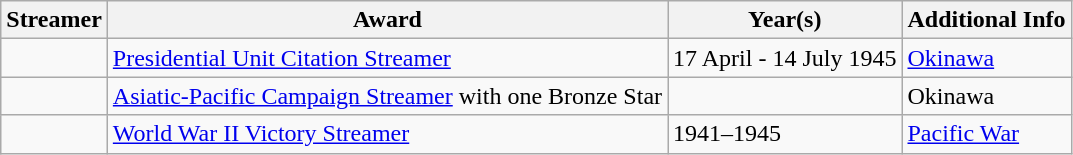<table class=wikitable>
<tr>
<th>Streamer</th>
<th>Award</th>
<th>Year(s)</th>
<th>Additional Info</th>
</tr>
<tr>
<td></td>
<td><a href='#'>Presidential Unit Citation Streamer</a></td>
<td>17 April - 14 July 1945</td>
<td><a href='#'>Okinawa</a></td>
</tr>
<tr>
<td></td>
<td><a href='#'>Asiatic-Pacific Campaign Streamer</a> with one Bronze Star</td>
<td><br></td>
<td>Okinawa</td>
</tr>
<tr>
<td></td>
<td><a href='#'>World War II Victory Streamer</a></td>
<td>1941–1945</td>
<td><a href='#'>Pacific War</a></td>
</tr>
</table>
